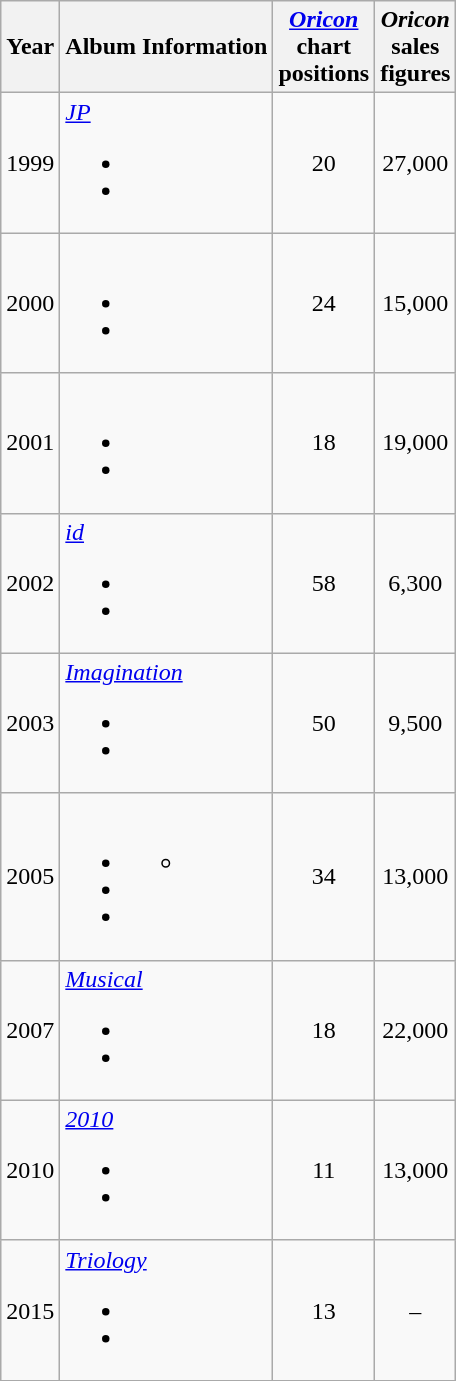<table class="wikitable">
<tr>
<th>Year</th>
<th>Album Information</th>
<th><em><a href='#'>Oricon</a></em><br>chart<br>positions<br></th>
<th><em>Oricon</em><br>sales<br>figures<br></th>
</tr>
<tr>
<td align="center">1999</td>
<td><em><a href='#'>JP</a></em><br><ul><li></li><li></li></ul></td>
<td align="center">20</td>
<td align="center">27,000</td>
</tr>
<tr>
<td align="center">2000</td>
<td><br><ul><li></li><li></li></ul></td>
<td align="center">24</td>
<td align="center">15,000</td>
</tr>
<tr>
<td align="center">2001</td>
<td><br><ul><li></li><li></li></ul></td>
<td align="center">18</td>
<td align="center">19,000</td>
</tr>
<tr>
<td align="center">2002</td>
<td><em><a href='#'>id</a></em><br><ul><li></li><li></li></ul></td>
<td align="center">58</td>
<td align="center">6,300</td>
</tr>
<tr>
<td align="center">2003</td>
<td><em><a href='#'>Imagination</a></em><br><ul><li></li><li></li></ul></td>
<td align="center">50</td>
<td align="center">9,500</td>
</tr>
<tr>
<td align="center">2005</td>
<td><br><ul><li><ul><li></li></ul></li><li></li><li></li></ul></td>
<td align="center">34</td>
<td align="center">13,000</td>
</tr>
<tr>
<td align="center">2007</td>
<td><em><a href='#'>Musical</a></em><br><ul><li></li><li></li></ul></td>
<td align="center">18</td>
<td align="center">22,000</td>
</tr>
<tr>
<td align="center">2010</td>
<td><em><a href='#'>2010</a></em><br><ul><li></li><li></li></ul></td>
<td align="center">11</td>
<td align="center">13,000</td>
</tr>
<tr>
<td align="center">2015</td>
<td><em><a href='#'>Triology</a></em><br><ul><li></li><li></li></ul></td>
<td align="center">13</td>
<td align="center">–</td>
</tr>
</table>
